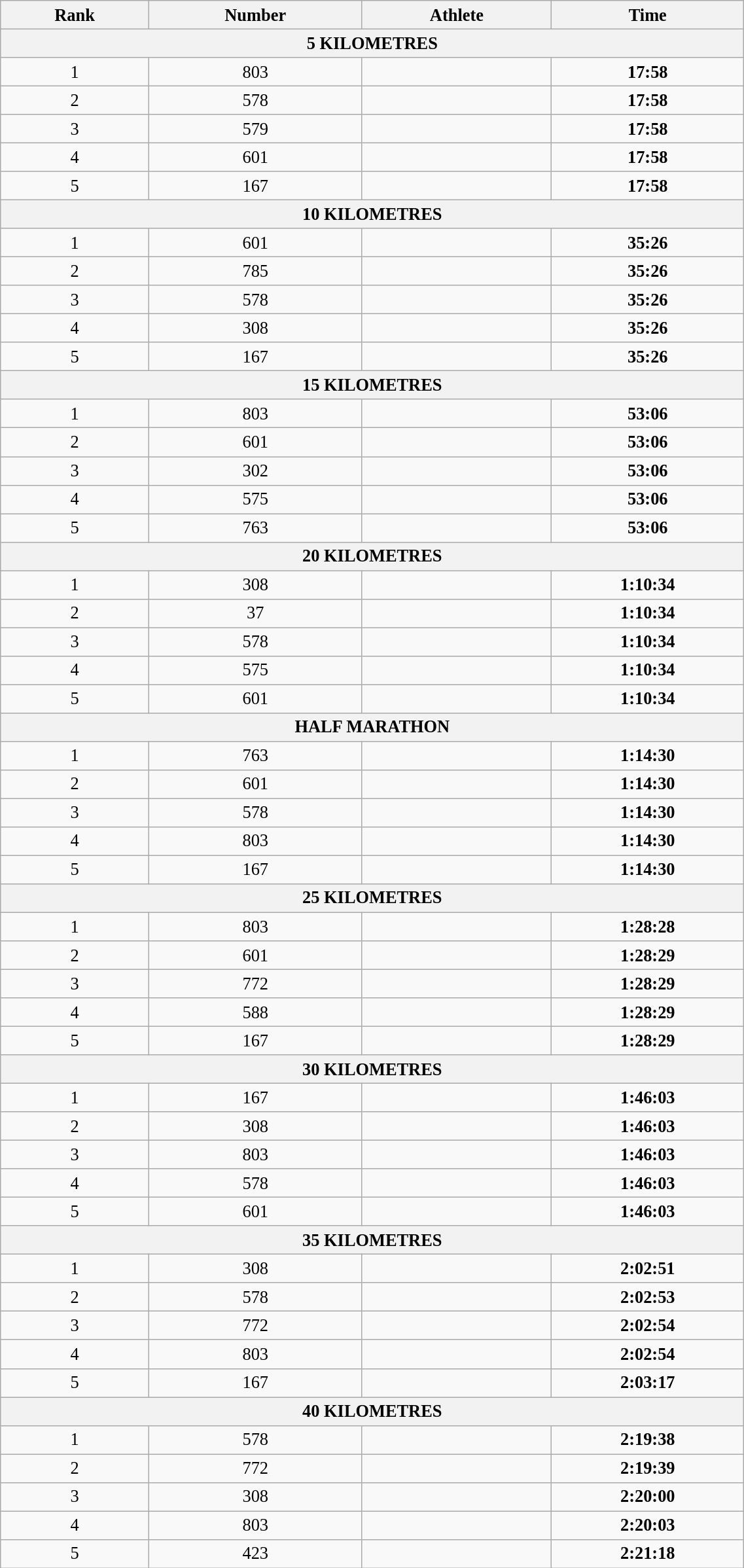<table class="wikitable" style=" text-align:center; font-size:110%;" width="60%">
<tr>
<th>Rank</th>
<th>Number</th>
<th>Athlete</th>
<th>Time</th>
</tr>
<tr>
<th colspan="4">5 KILOMETRES</th>
</tr>
<tr>
<td>1</td>
<td>803</td>
<td align=left></td>
<td><strong>17:58</strong></td>
</tr>
<tr>
<td>2</td>
<td>578</td>
<td align=left></td>
<td><strong>17:58 </strong></td>
</tr>
<tr>
<td>3</td>
<td>579</td>
<td align=left></td>
<td><strong>17:58 </strong></td>
</tr>
<tr>
<td>4</td>
<td>601</td>
<td align=left></td>
<td><strong>17:58 </strong></td>
</tr>
<tr>
<td>5</td>
<td>167</td>
<td align=left></td>
<td><strong>17:58 </strong></td>
</tr>
<tr>
<th colspan="4">10 KILOMETRES</th>
</tr>
<tr>
<td>1</td>
<td>601</td>
<td align=left></td>
<td><strong>35:26 </strong></td>
</tr>
<tr>
<td>2</td>
<td>785</td>
<td align=left></td>
<td><strong>35:26 </strong></td>
</tr>
<tr>
<td>3</td>
<td>578</td>
<td align=left></td>
<td><strong>35:26 </strong></td>
</tr>
<tr>
<td>4</td>
<td>308</td>
<td align=left></td>
<td><strong>35:26 </strong></td>
</tr>
<tr>
<td>5</td>
<td>167</td>
<td align=left></td>
<td><strong>35:26 </strong></td>
</tr>
<tr>
<th colspan="4">15 KILOMETRES</th>
</tr>
<tr>
<td>1</td>
<td>803</td>
<td align=left></td>
<td><strong>53:06 </strong></td>
</tr>
<tr>
<td>2</td>
<td>601</td>
<td align=left></td>
<td><strong>53:06 </strong></td>
</tr>
<tr>
<td>3</td>
<td>302</td>
<td align=left></td>
<td><strong>53:06 </strong></td>
</tr>
<tr>
<td>4</td>
<td>575</td>
<td align=left></td>
<td><strong>53:06 </strong></td>
</tr>
<tr>
<td>5</td>
<td>763</td>
<td align=left></td>
<td><strong>53:06</strong></td>
</tr>
<tr>
<th colspan="4">20 KILOMETRES</th>
</tr>
<tr>
<td>1</td>
<td>308</td>
<td align=left></td>
<td><strong>1:10:34 </strong></td>
</tr>
<tr>
<td>2</td>
<td>37</td>
<td align=left></td>
<td><strong>1:10:34 </strong></td>
</tr>
<tr>
<td>3</td>
<td>578</td>
<td align=left></td>
<td><strong>1:10:34 </strong></td>
</tr>
<tr>
<td>4</td>
<td>575</td>
<td align=left></td>
<td><strong>1:10:34 </strong></td>
</tr>
<tr>
<td>5</td>
<td>601</td>
<td align=left></td>
<td><strong>1:10:34 </strong></td>
</tr>
<tr>
<th colspan="4">HALF MARATHON</th>
</tr>
<tr>
<td>1</td>
<td>763</td>
<td align=left></td>
<td><strong>1:14:30 </strong></td>
</tr>
<tr>
<td>2</td>
<td>601</td>
<td align=left></td>
<td><strong>1:14:30 </strong></td>
</tr>
<tr>
<td>3</td>
<td>578</td>
<td align=left></td>
<td><strong>1:14:30 </strong></td>
</tr>
<tr>
<td>4</td>
<td>803</td>
<td align=left></td>
<td><strong>1:14:30 </strong></td>
</tr>
<tr>
<td>5</td>
<td>167</td>
<td align=left></td>
<td><strong>1:14:30 </strong></td>
</tr>
<tr>
<th colspan="4">25 KILOMETRES</th>
</tr>
<tr>
<td>1</td>
<td>803</td>
<td align=left></td>
<td><strong>1:28:28 </strong></td>
</tr>
<tr>
<td>2</td>
<td>601</td>
<td align=left></td>
<td><strong>1:28:29 </strong></td>
</tr>
<tr>
<td>3</td>
<td>772</td>
<td align=left></td>
<td><strong>1:28:29 </strong></td>
</tr>
<tr>
<td>4</td>
<td>588</td>
<td align=left></td>
<td><strong>1:28:29 </strong></td>
</tr>
<tr>
<td>5</td>
<td>167</td>
<td align=left></td>
<td><strong>1:28:29 </strong></td>
</tr>
<tr>
<th colspan="4">30 KILOMETRES</th>
</tr>
<tr>
<td>1</td>
<td>167</td>
<td align=left></td>
<td><strong>1:46:03 </strong></td>
</tr>
<tr>
<td>2</td>
<td>308</td>
<td align=left></td>
<td><strong>1:46:03 </strong></td>
</tr>
<tr>
<td>3</td>
<td>803</td>
<td align=left></td>
<td><strong>1:46:03 </strong></td>
</tr>
<tr>
<td>4</td>
<td>578</td>
<td align=left></td>
<td><strong>1:46:03 </strong></td>
</tr>
<tr>
<td>5</td>
<td>601</td>
<td align=left></td>
<td><strong>1:46:03</strong></td>
</tr>
<tr>
<th colspan="4">35 KILOMETRES</th>
</tr>
<tr>
<td>1</td>
<td>308</td>
<td align=left></td>
<td><strong>2:02:51 </strong></td>
</tr>
<tr>
<td>2</td>
<td>578</td>
<td align=left></td>
<td><strong>2:02:53 </strong></td>
</tr>
<tr>
<td>3</td>
<td>772</td>
<td align=left></td>
<td><strong>2:02:54 </strong></td>
</tr>
<tr>
<td>4</td>
<td>803</td>
<td align=left></td>
<td><strong>2:02:54 </strong></td>
</tr>
<tr>
<td>5</td>
<td>167</td>
<td align=left></td>
<td><strong>2:03:17 </strong></td>
</tr>
<tr>
<th colspan="4">40 KILOMETRES</th>
</tr>
<tr>
<td>1</td>
<td>578</td>
<td align=left></td>
<td><strong>2:19:38 </strong></td>
</tr>
<tr>
<td>2</td>
<td>772</td>
<td align=left></td>
<td><strong>2:19:39 </strong></td>
</tr>
<tr>
<td>3</td>
<td>308</td>
<td align=left></td>
<td><strong>2:20:00 </strong></td>
</tr>
<tr>
<td>4</td>
<td>803</td>
<td align=left></td>
<td><strong>2:20:03 </strong></td>
</tr>
<tr>
<td>5</td>
<td>423</td>
<td align=left></td>
<td><strong>2:21:18</strong></td>
</tr>
</table>
